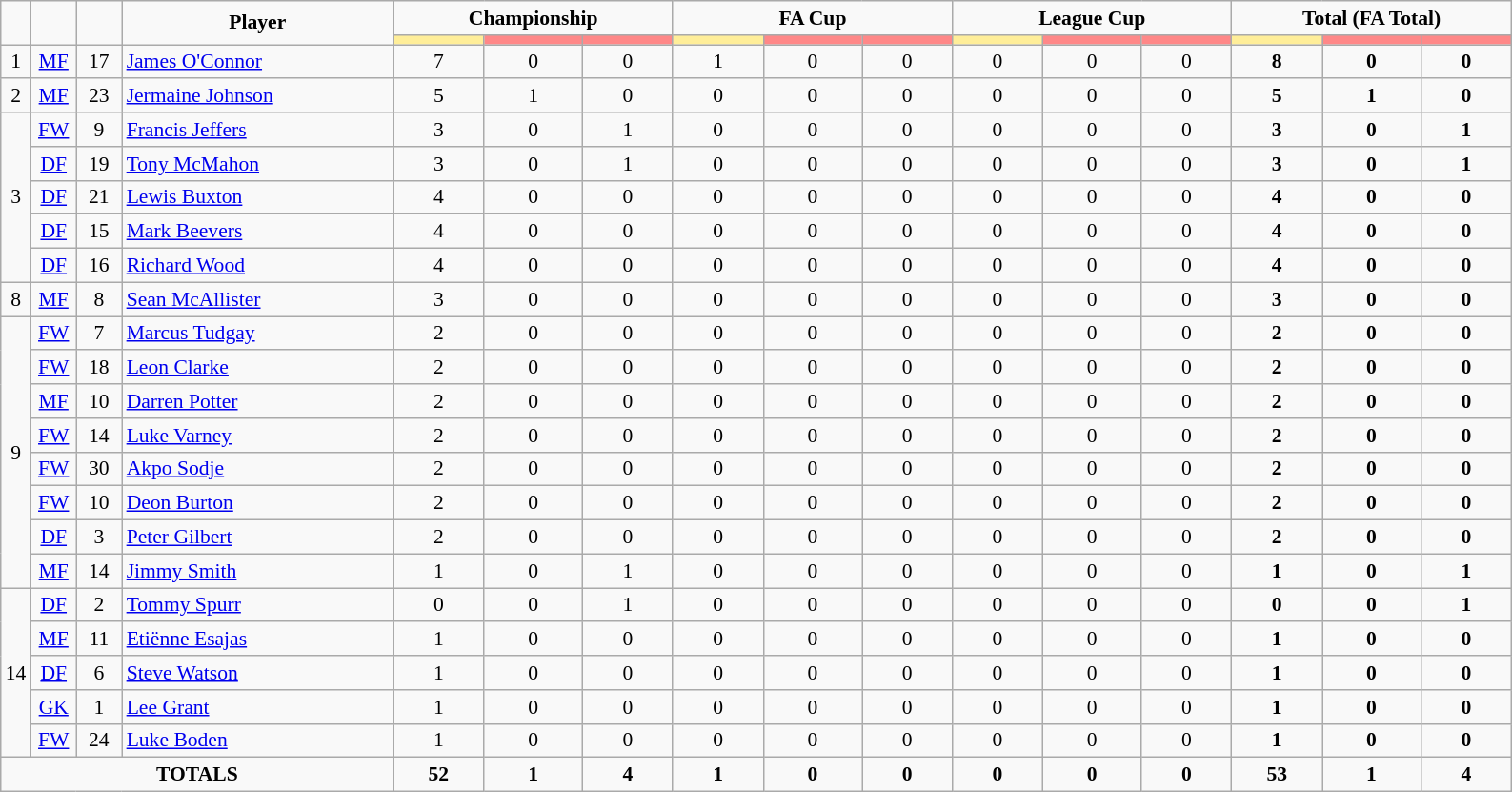<table class="wikitable" style="font-size: 90%; text-align: center;">
<tr>
<td rowspan="2"  style="width:2%;"><strong></strong></td>
<td rowspan="2"  style="width:3%;"><strong></strong></td>
<td rowspan="2"  style="width:3%;"><strong></strong></td>
<td rowspan="2"  style="width:18%;"><strong>Player</strong></td>
<td colspan="3"><strong>Championship</strong></td>
<td colspan="3"><strong>FA Cup</strong></td>
<td colspan="3"><strong>League Cup</strong></td>
<td colspan="3"><strong>Total (FA Total)</strong></td>
</tr>
<tr>
<th style="width:25px; background:#fe9;"></th>
<th style="width:28px; background:#ff8888;"></th>
<th style="width:25px; background:#ff8888;"></th>
<th style="width:25px; background:#fe9;"></th>
<th style="width:28px; background:#ff8888;"></th>
<th style="width:25px; background:#ff8888;"></th>
<th style="width:25px; background:#fe9;"></th>
<th style="width:28px; background:#ff8888;"></th>
<th style="width:25px; background:#ff8888;"></th>
<th style="width:25px; background:#fe9;"></th>
<th style="width:28px; background:#ff8888;"></th>
<th style="width:25px; background:#ff8888;"></th>
</tr>
<tr>
<td>1</td>
<td><a href='#'>MF</a></td>
<td>17</td>
<td align=left> <a href='#'>James O'Connor</a></td>
<td>7</td>
<td>0</td>
<td>0</td>
<td>1</td>
<td>0</td>
<td>0</td>
<td>0</td>
<td>0</td>
<td>0</td>
<td><strong>8</strong></td>
<td><strong>0</strong></td>
<td><strong>0</strong></td>
</tr>
<tr>
<td>2</td>
<td><a href='#'>MF</a></td>
<td>23</td>
<td align=left> <a href='#'>Jermaine Johnson</a></td>
<td>5</td>
<td>1</td>
<td>0</td>
<td>0</td>
<td>0</td>
<td>0</td>
<td>0</td>
<td>0</td>
<td>0</td>
<td><strong>5</strong></td>
<td><strong>1</strong></td>
<td><strong>0</strong></td>
</tr>
<tr>
<td rowspan=5>3</td>
<td><a href='#'>FW</a></td>
<td>9</td>
<td align=left> <a href='#'>Francis Jeffers</a></td>
<td>3</td>
<td>0</td>
<td>1</td>
<td>0</td>
<td>0</td>
<td>0</td>
<td>0</td>
<td>0</td>
<td>0</td>
<td><strong>3</strong></td>
<td><strong>0</strong></td>
<td><strong>1</strong></td>
</tr>
<tr>
<td><a href='#'>DF</a></td>
<td>19</td>
<td align=left> <a href='#'>Tony McMahon</a></td>
<td>3</td>
<td>0</td>
<td>1</td>
<td>0</td>
<td>0</td>
<td>0</td>
<td>0</td>
<td>0</td>
<td>0</td>
<td><strong>3</strong></td>
<td><strong>0</strong></td>
<td><strong>1</strong></td>
</tr>
<tr>
<td><a href='#'>DF</a></td>
<td>21</td>
<td align=left> <a href='#'>Lewis Buxton</a></td>
<td>4</td>
<td>0</td>
<td>0</td>
<td>0</td>
<td>0</td>
<td>0</td>
<td>0</td>
<td>0</td>
<td>0</td>
<td><strong>4</strong></td>
<td><strong>0</strong></td>
<td><strong>0</strong></td>
</tr>
<tr>
<td><a href='#'>DF</a></td>
<td>15</td>
<td align=left> <a href='#'>Mark Beevers</a></td>
<td>4</td>
<td>0</td>
<td>0</td>
<td>0</td>
<td>0</td>
<td>0</td>
<td>0</td>
<td>0</td>
<td>0</td>
<td><strong>4</strong></td>
<td><strong>0</strong></td>
<td><strong>0</strong></td>
</tr>
<tr>
<td><a href='#'>DF</a></td>
<td>16</td>
<td align=left> <a href='#'>Richard Wood</a></td>
<td>4</td>
<td>0</td>
<td>0</td>
<td>0</td>
<td>0</td>
<td>0</td>
<td>0</td>
<td>0</td>
<td>0</td>
<td><strong>4</strong></td>
<td><strong>0</strong></td>
<td><strong>0</strong></td>
</tr>
<tr>
<td>8</td>
<td><a href='#'>MF</a></td>
<td>8</td>
<td align=left> <a href='#'>Sean McAllister</a></td>
<td>3</td>
<td>0</td>
<td>0</td>
<td>0</td>
<td>0</td>
<td>0</td>
<td>0</td>
<td>0</td>
<td>0</td>
<td><strong>3</strong></td>
<td><strong>0</strong></td>
<td><strong>0</strong></td>
</tr>
<tr>
<td rowspan=8>9</td>
<td><a href='#'>FW</a></td>
<td>7</td>
<td align=left> <a href='#'>Marcus Tudgay</a></td>
<td>2</td>
<td>0</td>
<td>0</td>
<td>0</td>
<td>0</td>
<td>0</td>
<td>0</td>
<td>0</td>
<td>0</td>
<td><strong>2</strong></td>
<td><strong>0</strong></td>
<td><strong>0</strong></td>
</tr>
<tr>
<td><a href='#'>FW</a></td>
<td>18</td>
<td align=left> <a href='#'>Leon Clarke</a></td>
<td>2</td>
<td>0</td>
<td>0</td>
<td>0</td>
<td>0</td>
<td>0</td>
<td>0</td>
<td>0</td>
<td>0</td>
<td><strong>2</strong></td>
<td><strong>0</strong></td>
<td><strong>0</strong></td>
</tr>
<tr>
<td><a href='#'>MF</a></td>
<td>10</td>
<td align=left> <a href='#'>Darren Potter</a></td>
<td>2</td>
<td>0</td>
<td>0</td>
<td>0</td>
<td>0</td>
<td>0</td>
<td>0</td>
<td>0</td>
<td>0</td>
<td><strong>2</strong></td>
<td><strong>0</strong></td>
<td><strong>0</strong></td>
</tr>
<tr>
<td><a href='#'>FW</a></td>
<td>14</td>
<td align=left> <a href='#'>Luke Varney</a></td>
<td>2</td>
<td>0</td>
<td>0</td>
<td>0</td>
<td>0</td>
<td>0</td>
<td>0</td>
<td>0</td>
<td>0</td>
<td><strong>2</strong></td>
<td><strong>0</strong></td>
<td><strong>0</strong></td>
</tr>
<tr>
<td><a href='#'>FW</a></td>
<td>30</td>
<td align=left> <a href='#'>Akpo Sodje</a></td>
<td>2</td>
<td>0</td>
<td>0</td>
<td>0</td>
<td>0</td>
<td>0</td>
<td>0</td>
<td>0</td>
<td>0</td>
<td><strong>2</strong></td>
<td><strong>0</strong></td>
<td><strong>0</strong></td>
</tr>
<tr>
<td><a href='#'>FW</a></td>
<td>10</td>
<td align=left> <a href='#'>Deon Burton</a></td>
<td>2</td>
<td>0</td>
<td>0</td>
<td>0</td>
<td>0</td>
<td>0</td>
<td>0</td>
<td>0</td>
<td>0</td>
<td><strong>2</strong></td>
<td><strong>0</strong></td>
<td><strong>0</strong></td>
</tr>
<tr>
<td><a href='#'>DF</a></td>
<td>3</td>
<td align=left> <a href='#'>Peter Gilbert</a></td>
<td>2</td>
<td>0</td>
<td>0</td>
<td>0</td>
<td>0</td>
<td>0</td>
<td>0</td>
<td>0</td>
<td>0</td>
<td><strong>2</strong></td>
<td><strong>0</strong></td>
<td><strong>0</strong></td>
</tr>
<tr>
<td><a href='#'>MF</a></td>
<td>14</td>
<td align=left> <a href='#'>Jimmy Smith</a></td>
<td>1</td>
<td>0</td>
<td>1</td>
<td>0</td>
<td>0</td>
<td>0</td>
<td>0</td>
<td>0</td>
<td>0</td>
<td><strong>1</strong></td>
<td><strong>0</strong></td>
<td><strong>1</strong></td>
</tr>
<tr>
<td rowspan=5>14</td>
<td><a href='#'>DF</a></td>
<td>2</td>
<td align=left> <a href='#'>Tommy Spurr</a></td>
<td>0</td>
<td>0</td>
<td>1</td>
<td>0</td>
<td>0</td>
<td>0</td>
<td>0</td>
<td>0</td>
<td>0</td>
<td><strong>0</strong></td>
<td><strong>0</strong></td>
<td><strong>1</strong></td>
</tr>
<tr>
<td><a href='#'>MF</a></td>
<td>11</td>
<td align=left> <a href='#'>Etiënne Esajas</a></td>
<td>1</td>
<td>0</td>
<td>0</td>
<td>0</td>
<td>0</td>
<td>0</td>
<td>0</td>
<td>0</td>
<td>0</td>
<td><strong>1</strong></td>
<td><strong>0</strong></td>
<td><strong>0</strong></td>
</tr>
<tr>
<td><a href='#'>DF</a></td>
<td>6</td>
<td align=left> <a href='#'>Steve Watson</a></td>
<td>1</td>
<td>0</td>
<td>0</td>
<td>0</td>
<td>0</td>
<td>0</td>
<td>0</td>
<td>0</td>
<td>0</td>
<td><strong>1</strong></td>
<td><strong>0</strong></td>
<td><strong>0</strong></td>
</tr>
<tr>
<td><a href='#'>GK</a></td>
<td>1</td>
<td align=left> <a href='#'>Lee Grant</a></td>
<td>1</td>
<td>0</td>
<td>0</td>
<td>0</td>
<td>0</td>
<td>0</td>
<td>0</td>
<td>0</td>
<td>0</td>
<td><strong>1</strong></td>
<td><strong>0</strong></td>
<td><strong>0</strong></td>
</tr>
<tr>
<td><a href='#'>FW</a></td>
<td>24</td>
<td align=left> <a href='#'>Luke Boden</a></td>
<td>1</td>
<td>0</td>
<td>0</td>
<td>0</td>
<td>0</td>
<td>0</td>
<td>0</td>
<td>0</td>
<td>0</td>
<td><strong>1</strong></td>
<td><strong>0</strong></td>
<td><strong>0</strong></td>
</tr>
<tr>
<td colspan="4"><strong>TOTALS</strong></td>
<td><strong>52</strong></td>
<td><strong>1</strong></td>
<td><strong>4</strong></td>
<td><strong>1</strong></td>
<td><strong>0</strong></td>
<td><strong>0</strong></td>
<td><strong>0</strong></td>
<td><strong>0</strong></td>
<td><strong>0</strong></td>
<td><strong>53</strong></td>
<td><strong>1</strong></td>
<td><strong>4</strong></td>
</tr>
</table>
